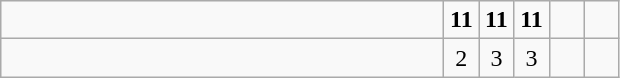<table class="wikitable">
<tr>
<td style="width:18em"><strong></strong></td>
<td align=center style="width:1em"><strong>11</strong></td>
<td align=center style="width:1em"><strong>11</strong></td>
<td align=center style="width:1em"><strong>11</strong></td>
<td align=center style="width:1em"></td>
<td align=center style="width:1em"></td>
</tr>
<tr>
<td style="width:18em"></td>
<td align=center style="width:1em">2</td>
<td align=center style="width:1em">3</td>
<td align=center style="width:1em">3</td>
<td align=center style="width:1em"></td>
<td align=center style="width:1em"></td>
</tr>
</table>
